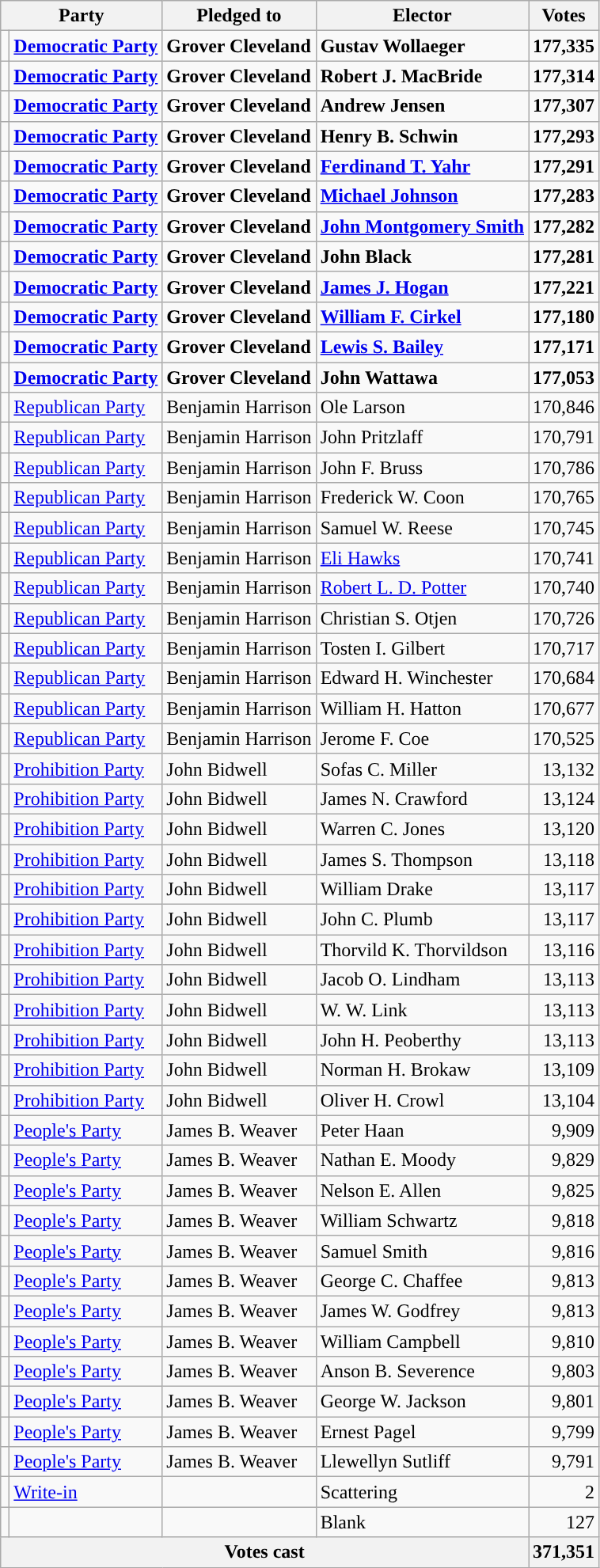<table class="wikitable">
<tr>
<th colspan=2>Party</th>
<th>Pledged to</th>
<th>Elector</th>
<th>Votes</th>
</tr>
<tr style="font-weight:bold">
<td></td>
<td><a href='#'>Democratic Party</a></td>
<td>Grover Cleveland</td>
<td>Gustav Wollaeger</td>
<td align="right">177,335</td>
</tr>
<tr style="font-weight:bold">
<td></td>
<td><a href='#'>Democratic Party</a></td>
<td>Grover Cleveland</td>
<td>Robert J. MacBride</td>
<td align="right">177,314</td>
</tr>
<tr style="font-weight:bold">
<td></td>
<td><a href='#'>Democratic Party</a></td>
<td>Grover Cleveland</td>
<td>Andrew Jensen</td>
<td align="right">177,307</td>
</tr>
<tr style="font-weight:bold">
<td></td>
<td><a href='#'>Democratic Party</a></td>
<td>Grover Cleveland</td>
<td>Henry B. Schwin</td>
<td align="right">177,293</td>
</tr>
<tr style="font-weight:bold">
<td></td>
<td><a href='#'>Democratic Party</a></td>
<td>Grover Cleveland</td>
<td><a href='#'>Ferdinand T. Yahr</a></td>
<td align="right">177,291</td>
</tr>
<tr style="font-weight:bold">
<td></td>
<td><a href='#'>Democratic Party</a></td>
<td>Grover Cleveland</td>
<td><a href='#'>Michael Johnson</a></td>
<td align="right">177,283</td>
</tr>
<tr style="font-weight:bold">
<td></td>
<td><a href='#'>Democratic Party</a></td>
<td>Grover Cleveland</td>
<td><a href='#'>John Montgomery Smith</a></td>
<td align="right">177,282</td>
</tr>
<tr style="font-weight:bold">
<td></td>
<td><a href='#'>Democratic Party</a></td>
<td>Grover Cleveland</td>
<td>John Black</td>
<td align="right">177,281</td>
</tr>
<tr style="font-weight:bold">
<td></td>
<td><a href='#'>Democratic Party</a></td>
<td>Grover Cleveland</td>
<td><a href='#'>James J. Hogan</a></td>
<td align="right">177,221</td>
</tr>
<tr style="font-weight:bold">
<td></td>
<td><a href='#'>Democratic Party</a></td>
<td>Grover Cleveland</td>
<td><a href='#'>William F. Cirkel</a></td>
<td align="right">177,180</td>
</tr>
<tr style="font-weight:bold">
<td></td>
<td><a href='#'>Democratic Party</a></td>
<td>Grover Cleveland</td>
<td><a href='#'>Lewis S. Bailey</a></td>
<td align="right">177,171</td>
</tr>
<tr style="font-weight:bold">
<td></td>
<td><a href='#'>Democratic Party</a></td>
<td>Grover Cleveland</td>
<td>John Wattawa</td>
<td align="right">177,053</td>
</tr>
<tr>
<td></td>
<td><a href='#'>Republican Party</a></td>
<td>Benjamin Harrison</td>
<td>Ole Larson</td>
<td align="right">170,846</td>
</tr>
<tr>
<td></td>
<td><a href='#'>Republican Party</a></td>
<td>Benjamin Harrison</td>
<td>John Pritzlaff</td>
<td align="right">170,791</td>
</tr>
<tr>
<td></td>
<td><a href='#'>Republican Party</a></td>
<td>Benjamin Harrison</td>
<td>John F. Bruss</td>
<td align="right">170,786</td>
</tr>
<tr>
<td></td>
<td><a href='#'>Republican Party</a></td>
<td>Benjamin Harrison</td>
<td>Frederick W. Coon</td>
<td align="right">170,765</td>
</tr>
<tr>
<td></td>
<td><a href='#'>Republican Party</a></td>
<td>Benjamin Harrison</td>
<td>Samuel W. Reese</td>
<td align="right">170,745</td>
</tr>
<tr>
<td></td>
<td><a href='#'>Republican Party</a></td>
<td>Benjamin Harrison</td>
<td><a href='#'>Eli Hawks</a></td>
<td align="right">170,741</td>
</tr>
<tr>
<td></td>
<td><a href='#'>Republican Party</a></td>
<td>Benjamin Harrison</td>
<td><a href='#'>Robert L. D. Potter</a></td>
<td align="right">170,740</td>
</tr>
<tr>
<td></td>
<td><a href='#'>Republican Party</a></td>
<td>Benjamin Harrison</td>
<td>Christian S. Otjen</td>
<td align="right">170,726</td>
</tr>
<tr>
<td></td>
<td><a href='#'>Republican Party</a></td>
<td>Benjamin Harrison</td>
<td>Tosten I. Gilbert</td>
<td align="right">170,717</td>
</tr>
<tr>
<td></td>
<td><a href='#'>Republican Party</a></td>
<td>Benjamin Harrison</td>
<td>Edward H. Winchester</td>
<td align="right">170,684</td>
</tr>
<tr>
<td></td>
<td><a href='#'>Republican Party</a></td>
<td>Benjamin Harrison</td>
<td>William H. Hatton</td>
<td align="right">170,677</td>
</tr>
<tr>
<td></td>
<td><a href='#'>Republican Party</a></td>
<td>Benjamin Harrison</td>
<td>Jerome F. Coe</td>
<td align="right">170,525</td>
</tr>
<tr>
<td></td>
<td><a href='#'>Prohibition Party</a></td>
<td>John Bidwell</td>
<td>Sofas C. Miller</td>
<td align="right">13,132</td>
</tr>
<tr>
<td></td>
<td><a href='#'>Prohibition Party</a></td>
<td>John Bidwell</td>
<td>James N. Crawford</td>
<td align="right">13,124</td>
</tr>
<tr>
<td></td>
<td><a href='#'>Prohibition Party</a></td>
<td>John Bidwell</td>
<td>Warren C. Jones</td>
<td align="right">13,120</td>
</tr>
<tr>
<td></td>
<td><a href='#'>Prohibition Party</a></td>
<td>John Bidwell</td>
<td>James S. Thompson</td>
<td align="right">13,118</td>
</tr>
<tr>
<td></td>
<td><a href='#'>Prohibition Party</a></td>
<td>John Bidwell</td>
<td>William Drake</td>
<td align="right">13,117</td>
</tr>
<tr>
<td></td>
<td><a href='#'>Prohibition Party</a></td>
<td>John Bidwell</td>
<td>John C. Plumb</td>
<td align="right">13,117</td>
</tr>
<tr>
<td></td>
<td><a href='#'>Prohibition Party</a></td>
<td>John Bidwell</td>
<td>Thorvild K. Thorvildson</td>
<td align="right">13,116</td>
</tr>
<tr>
<td></td>
<td><a href='#'>Prohibition Party</a></td>
<td>John Bidwell</td>
<td>Jacob O. Lindham</td>
<td align="right">13,113</td>
</tr>
<tr>
<td></td>
<td><a href='#'>Prohibition Party</a></td>
<td>John Bidwell</td>
<td>W. W. Link</td>
<td align="right">13,113</td>
</tr>
<tr>
<td></td>
<td><a href='#'>Prohibition Party</a></td>
<td>John Bidwell</td>
<td>John H. Peoberthy</td>
<td align="right">13,113</td>
</tr>
<tr>
<td></td>
<td><a href='#'>Prohibition Party</a></td>
<td>John Bidwell</td>
<td>Norman H. Brokaw</td>
<td align="right">13,109</td>
</tr>
<tr>
<td></td>
<td><a href='#'>Prohibition Party</a></td>
<td>John Bidwell</td>
<td>Oliver H. Crowl</td>
<td align="right">13,104</td>
</tr>
<tr>
<td></td>
<td><a href='#'>People's Party</a></td>
<td>James B. Weaver</td>
<td>Peter Haan</td>
<td align="right">9,909</td>
</tr>
<tr>
<td></td>
<td><a href='#'>People's Party</a></td>
<td>James B. Weaver</td>
<td>Nathan E. Moody</td>
<td align="right">9,829</td>
</tr>
<tr>
<td></td>
<td><a href='#'>People's Party</a></td>
<td>James B. Weaver</td>
<td>Nelson E. Allen</td>
<td align="right">9,825</td>
</tr>
<tr>
<td></td>
<td><a href='#'>People's Party</a></td>
<td>James B. Weaver</td>
<td>William Schwartz</td>
<td align="right">9,818</td>
</tr>
<tr>
<td></td>
<td><a href='#'>People's Party</a></td>
<td>James B. Weaver</td>
<td>Samuel Smith</td>
<td align="right">9,816</td>
</tr>
<tr>
<td></td>
<td><a href='#'>People's Party</a></td>
<td>James B. Weaver</td>
<td>George C. Chaffee</td>
<td align="right">9,813</td>
</tr>
<tr>
<td></td>
<td><a href='#'>People's Party</a></td>
<td>James B. Weaver</td>
<td>James W. Godfrey</td>
<td align="right">9,813</td>
</tr>
<tr>
<td></td>
<td><a href='#'>People's Party</a></td>
<td>James B. Weaver</td>
<td>William Campbell</td>
<td align="right">9,810</td>
</tr>
<tr>
<td></td>
<td><a href='#'>People's Party</a></td>
<td>James B. Weaver</td>
<td>Anson B. Severence</td>
<td align="right">9,803</td>
</tr>
<tr>
<td></td>
<td><a href='#'>People's Party</a></td>
<td>James B. Weaver</td>
<td>George W. Jackson</td>
<td align="right">9,801</td>
</tr>
<tr>
<td></td>
<td><a href='#'>People's Party</a></td>
<td>James B. Weaver</td>
<td>Ernest Pagel</td>
<td align="right">9,799</td>
</tr>
<tr>
<td></td>
<td><a href='#'>People's Party</a></td>
<td>James B. Weaver</td>
<td>Llewellyn Sutliff</td>
<td align="right">9,791</td>
</tr>
<tr>
<td></td>
<td><a href='#'>Write-in</a></td>
<td></td>
<td>Scattering</td>
<td align="right">2</td>
</tr>
<tr>
<td></td>
<td></td>
<td></td>
<td>Blank</td>
<td align="right">127</td>
</tr>
<tr>
<th colspan="4">Votes cast</th>
<th>371,351</th>
</tr>
</table>
